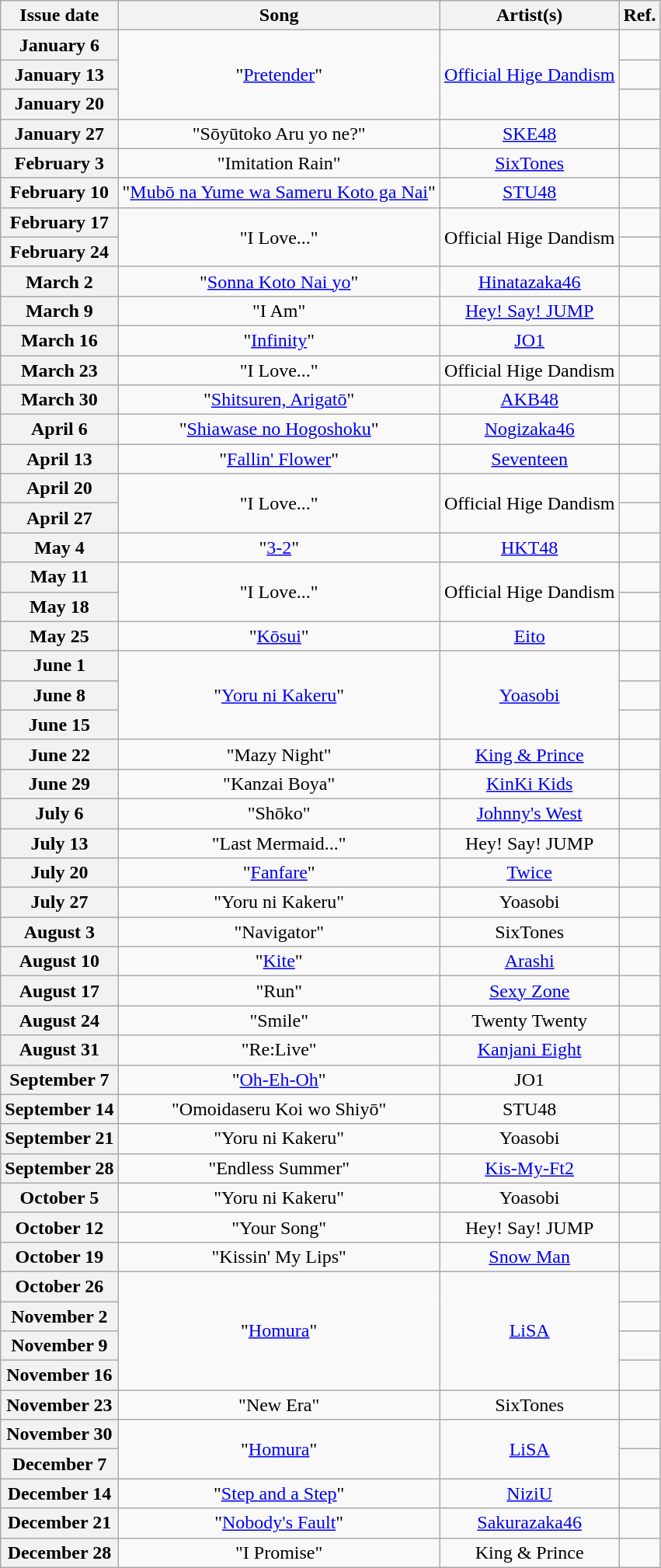<table class="wikitable plainrowheaders" style="text-align: center">
<tr>
<th>Issue date</th>
<th>Song</th>
<th>Artist(s)</th>
<th>Ref.</th>
</tr>
<tr>
<th scope="row">January 6</th>
<td rowspan="3">"<a href='#'>Pretender</a>"</td>
<td rowspan="3"><a href='#'>Official Hige Dandism</a></td>
<td></td>
</tr>
<tr>
<th scope="row">January 13</th>
<td></td>
</tr>
<tr>
<th scope="row">January 20</th>
<td></td>
</tr>
<tr>
<th scope="row">January 27</th>
<td>"Sōyūtoko Aru yo ne?"</td>
<td><a href='#'>SKE48</a></td>
<td></td>
</tr>
<tr>
<th scope="row">February 3</th>
<td>"Imitation Rain"</td>
<td><a href='#'>SixTones</a></td>
<td></td>
</tr>
<tr>
<th scope="row">February 10</th>
<td>"<a href='#'>Mubō na Yume wa Sameru Koto ga Nai</a>"</td>
<td><a href='#'>STU48</a></td>
<td></td>
</tr>
<tr>
<th scope="row">February 17</th>
<td rowspan="2">"I Love..."</td>
<td rowspan="2">Official Hige Dandism</td>
<td></td>
</tr>
<tr>
<th scope="row">February 24</th>
<td></td>
</tr>
<tr>
<th scope="row">March 2</th>
<td>"<a href='#'>Sonna Koto Nai yo</a>"</td>
<td><a href='#'>Hinatazaka46</a></td>
<td></td>
</tr>
<tr>
<th scope="row">March 9</th>
<td>"I Am"</td>
<td><a href='#'>Hey! Say! JUMP</a></td>
<td></td>
</tr>
<tr>
<th scope="row">March 16</th>
<td>"<a href='#'>Infinity</a>"</td>
<td><a href='#'>JO1</a></td>
<td></td>
</tr>
<tr>
<th scope="row">March 23</th>
<td>"I Love..."</td>
<td>Official Hige Dandism</td>
<td></td>
</tr>
<tr>
<th scope="row">March 30</th>
<td>"<a href='#'>Shitsuren, Arigatō</a>"</td>
<td><a href='#'>AKB48</a></td>
<td></td>
</tr>
<tr>
<th scope="row">April 6</th>
<td>"<a href='#'>Shiawase no Hogoshoku</a>"</td>
<td><a href='#'>Nogizaka46</a></td>
<td></td>
</tr>
<tr>
<th scope="row">April 13</th>
<td>"<a href='#'>Fallin' Flower</a>"</td>
<td><a href='#'>Seventeen</a></td>
<td></td>
</tr>
<tr>
<th scope="row">April 20</th>
<td rowspan="2">"I Love..."</td>
<td rowspan="2">Official Hige Dandism</td>
<td></td>
</tr>
<tr>
<th scope="row">April 27</th>
<td></td>
</tr>
<tr>
<th scope="row">May 4</th>
<td>"<a href='#'>3-2</a>"</td>
<td><a href='#'>HKT48</a></td>
<td></td>
</tr>
<tr>
<th scope="row">May 11</th>
<td rowspan="2">"I Love..."</td>
<td rowspan="2">Official Hige Dandism</td>
<td></td>
</tr>
<tr>
<th scope="row">May 18</th>
<td></td>
</tr>
<tr>
<th scope="row">May 25</th>
<td>"<a href='#'>Kōsui</a>"</td>
<td><a href='#'>Eito</a></td>
<td></td>
</tr>
<tr>
<th scope="row">June 1</th>
<td rowspan="3">"<a href='#'>Yoru ni Kakeru</a>"</td>
<td rowspan="3"><a href='#'>Yoasobi</a></td>
<td></td>
</tr>
<tr>
<th scope="row">June 8</th>
<td></td>
</tr>
<tr>
<th scope="row">June 15</th>
<td></td>
</tr>
<tr>
<th scope="row">June 22</th>
<td>"Mazy Night"</td>
<td><a href='#'>King & Prince</a></td>
<td></td>
</tr>
<tr>
<th scope="row">June 29</th>
<td>"Kanzai Boya"</td>
<td><a href='#'>KinKi Kids</a></td>
<td></td>
</tr>
<tr>
<th scope="row">July 6</th>
<td>"Shōko"</td>
<td><a href='#'>Johnny's West</a></td>
<td></td>
</tr>
<tr>
<th scope="row">July 13</th>
<td>"Last Mermaid..."</td>
<td>Hey! Say! JUMP</td>
<td></td>
</tr>
<tr>
<th scope="row">July 20</th>
<td>"<a href='#'>Fanfare</a>"</td>
<td><a href='#'>Twice</a></td>
<td></td>
</tr>
<tr>
<th scope="row">July 27</th>
<td>"Yoru ni Kakeru"</td>
<td>Yoasobi</td>
<td></td>
</tr>
<tr>
<th scope="row">August 3</th>
<td>"Navigator"</td>
<td>SixTones</td>
<td></td>
</tr>
<tr>
<th scope="row">August 10</th>
<td>"<a href='#'>Kite</a>"</td>
<td><a href='#'>Arashi</a></td>
<td></td>
</tr>
<tr>
<th scope="row">August 17</th>
<td>"Run"</td>
<td><a href='#'>Sexy Zone</a></td>
<td></td>
</tr>
<tr>
<th scope="row">August 24</th>
<td>"Smile"</td>
<td>Twenty Twenty</td>
<td></td>
</tr>
<tr>
<th scope="row">August 31</th>
<td>"Re:Live"</td>
<td><a href='#'>Kanjani Eight</a></td>
<td></td>
</tr>
<tr>
<th scope="row">September 7</th>
<td>"<a href='#'>Oh-Eh-Oh</a>"</td>
<td>JO1</td>
<td></td>
</tr>
<tr>
<th scope="row">September 14</th>
<td>"Omoidaseru Koi wo Shiyō"</td>
<td>STU48</td>
<td></td>
</tr>
<tr>
<th scope="row">September 21</th>
<td>"Yoru ni Kakeru"</td>
<td>Yoasobi</td>
<td></td>
</tr>
<tr>
<th scope="row">September 28</th>
<td>"Endless Summer"</td>
<td><a href='#'>Kis-My-Ft2</a></td>
<td></td>
</tr>
<tr>
<th scope="row">October 5</th>
<td>"Yoru ni Kakeru"</td>
<td>Yoasobi</td>
<td></td>
</tr>
<tr>
<th scope="row">October 12</th>
<td>"Your Song"</td>
<td>Hey! Say! JUMP</td>
<td></td>
</tr>
<tr>
<th scope="row">October 19</th>
<td>"Kissin' My Lips"</td>
<td><a href='#'>Snow Man</a></td>
<td></td>
</tr>
<tr>
<th scope="row">October 26</th>
<td rowspan="4">"<a href='#'>Homura</a>"</td>
<td rowspan="4"><a href='#'>LiSA</a></td>
<td></td>
</tr>
<tr>
<th scope="row">November 2</th>
<td></td>
</tr>
<tr>
<th scope="row">November 9</th>
<td></td>
</tr>
<tr>
<th scope="row">November 16</th>
<td></td>
</tr>
<tr>
<th scope="row">November 23</th>
<td>"New Era"</td>
<td>SixTones</td>
<td></td>
</tr>
<tr>
<th scope="row">November 30</th>
<td rowspan="2">"<a href='#'>Homura</a>"</td>
<td rowspan="2"><a href='#'>LiSA</a></td>
<td></td>
</tr>
<tr>
<th scope="row">December 7</th>
<td></td>
</tr>
<tr>
<th scope="row">December 14</th>
<td>"<a href='#'>Step and a Step</a>"</td>
<td><a href='#'>NiziU</a></td>
<td></td>
</tr>
<tr>
<th scope="row">December 21</th>
<td>"<a href='#'>Nobody's Fault</a>"</td>
<td><a href='#'>Sakurazaka46</a></td>
<td></td>
</tr>
<tr>
<th scope="row">December 28</th>
<td>"I Promise"</td>
<td>King & Prince</td>
<td></td>
</tr>
</table>
